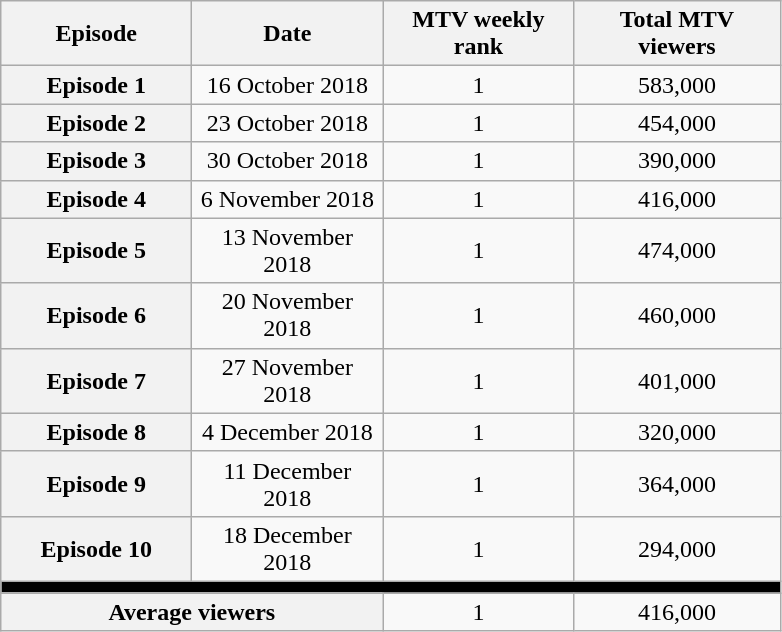<table class="wikitable sortable" style="text-align:center">
<tr>
<th scope="col" style="width:120px;">Episode</th>
<th scope="col" style="width:120px;">Date</th>
<th scope="col" style="width:120px;">MTV weekly rank</th>
<th scope="col" style="width:130px;">Total MTV viewers</th>
</tr>
<tr>
<th scope="row">Episode 1</th>
<td>16 October 2018</td>
<td>1</td>
<td>583,000</td>
</tr>
<tr>
<th scope="row">Episode 2</th>
<td>23 October 2018</td>
<td>1</td>
<td>454,000</td>
</tr>
<tr>
<th scope="row">Episode 3</th>
<td>30 October 2018</td>
<td>1</td>
<td>390,000</td>
</tr>
<tr>
<th scope="row">Episode 4</th>
<td>6 November 2018</td>
<td>1</td>
<td>416,000</td>
</tr>
<tr>
<th scope="row">Episode 5</th>
<td>13 November 2018</td>
<td>1</td>
<td>474,000</td>
</tr>
<tr>
<th scope="row">Episode 6</th>
<td>20 November 2018</td>
<td>1</td>
<td>460,000</td>
</tr>
<tr>
<th scope="row">Episode 7</th>
<td>27 November 2018</td>
<td>1</td>
<td>401,000</td>
</tr>
<tr>
<th scope="row">Episode 8</th>
<td>4 December 2018</td>
<td>1</td>
<td>320,000</td>
</tr>
<tr>
<th scope="row">Episode 9</th>
<td>11 December 2018</td>
<td>1</td>
<td>364,000</td>
</tr>
<tr>
<th scope="row">Episode 10</th>
<td>18 December 2018</td>
<td>1</td>
<td>294,000</td>
</tr>
<tr>
<th style="background:#000;" colspan="6"></th>
</tr>
<tr>
<th colspan="2"><strong>Average viewers</strong></th>
<td>1</td>
<td>416,000</td>
</tr>
</table>
